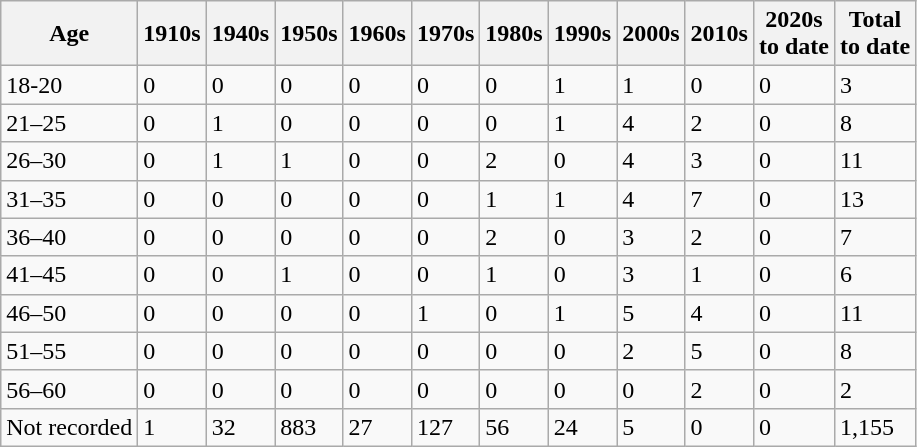<table class="wikitable sortable">
<tr>
<th>Age</th>
<th>1910s</th>
<th>1940s</th>
<th>1950s</th>
<th>1960s</th>
<th>1970s</th>
<th>1980s</th>
<th>1990s</th>
<th>2000s</th>
<th>2010s</th>
<th>2020s<br>to date</th>
<th>Total<br>to date</th>
</tr>
<tr>
<td>18-20</td>
<td>0</td>
<td>0</td>
<td>0</td>
<td>0</td>
<td>0</td>
<td>0</td>
<td>1</td>
<td>1</td>
<td>0</td>
<td>0</td>
<td>3</td>
</tr>
<tr>
<td>21–25</td>
<td>0</td>
<td>1</td>
<td>0</td>
<td>0</td>
<td>0</td>
<td>0</td>
<td>1</td>
<td>4</td>
<td>2</td>
<td>0</td>
<td>8</td>
</tr>
<tr>
<td>26–30</td>
<td>0</td>
<td>1</td>
<td>1</td>
<td>0</td>
<td>0</td>
<td>2</td>
<td>0</td>
<td>4</td>
<td>3</td>
<td>0</td>
<td>11</td>
</tr>
<tr>
<td>31–35</td>
<td>0</td>
<td>0</td>
<td>0</td>
<td>0</td>
<td>0</td>
<td>1</td>
<td>1</td>
<td>4</td>
<td>7</td>
<td>0</td>
<td>13</td>
</tr>
<tr>
<td>36–40</td>
<td>0</td>
<td>0</td>
<td>0</td>
<td>0</td>
<td>0</td>
<td>2</td>
<td>0</td>
<td>3</td>
<td>2</td>
<td>0</td>
<td>7</td>
</tr>
<tr>
<td>41–45</td>
<td>0</td>
<td>0</td>
<td>1</td>
<td>0</td>
<td>0</td>
<td>1</td>
<td>0</td>
<td>3</td>
<td>1</td>
<td>0</td>
<td>6</td>
</tr>
<tr>
<td>46–50</td>
<td>0</td>
<td>0</td>
<td>0</td>
<td>0</td>
<td>1</td>
<td>0</td>
<td>1</td>
<td>5</td>
<td>4</td>
<td>0</td>
<td>11</td>
</tr>
<tr>
<td>51–55</td>
<td>0</td>
<td>0</td>
<td>0</td>
<td>0</td>
<td>0</td>
<td>0</td>
<td>0</td>
<td>2</td>
<td>5</td>
<td>0</td>
<td>8</td>
</tr>
<tr>
<td>56–60</td>
<td>0</td>
<td>0</td>
<td>0</td>
<td>0</td>
<td>0</td>
<td>0</td>
<td>0</td>
<td>0</td>
<td>2</td>
<td>0</td>
<td>2</td>
</tr>
<tr>
<td>Not recorded</td>
<td>1</td>
<td>32</td>
<td>883</td>
<td>27</td>
<td>127</td>
<td>56</td>
<td>24</td>
<td>5</td>
<td>0</td>
<td>0</td>
<td>1,155</td>
</tr>
</table>
